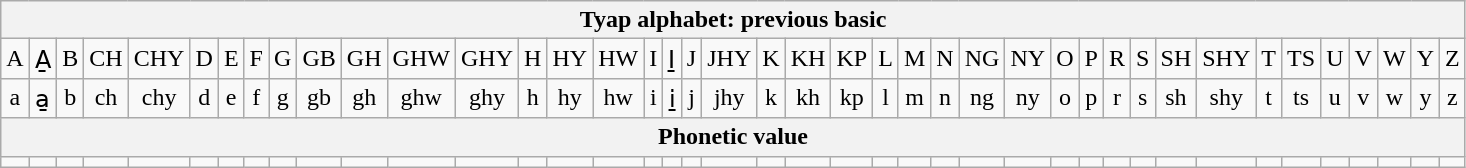<table class="wikitable" style=text-align:center>
<tr>
<th colspan="41">Tyap alphabet: previous basic</th>
</tr>
<tr>
<td>A</td>
<td>A̱</td>
<td>B</td>
<td>CH</td>
<td>CHY</td>
<td>D</td>
<td>E</td>
<td>F</td>
<td>G</td>
<td>GB</td>
<td>GH</td>
<td>GHW</td>
<td>GHY</td>
<td>H</td>
<td>HY</td>
<td>HW</td>
<td>I</td>
<td>I̱</td>
<td>J</td>
<td>JHY</td>
<td>K</td>
<td>KH</td>
<td>KP</td>
<td>L</td>
<td>M</td>
<td>N</td>
<td>NG</td>
<td>NY</td>
<td>O</td>
<td>P</td>
<td>R</td>
<td>S</td>
<td>SH</td>
<td>SHY</td>
<td>T</td>
<td>TS</td>
<td>U</td>
<td>V</td>
<td>W</td>
<td>Y</td>
<td>Z</td>
</tr>
<tr>
<td>a</td>
<td>a̱</td>
<td>b</td>
<td>ch</td>
<td>chy</td>
<td>d</td>
<td>e</td>
<td>f</td>
<td>g</td>
<td>gb</td>
<td>gh</td>
<td>ghw</td>
<td>ghy</td>
<td>h</td>
<td>hy</td>
<td>hw</td>
<td>i</td>
<td>i̱</td>
<td>j</td>
<td>jhy</td>
<td>k</td>
<td>kh</td>
<td>kp</td>
<td>l</td>
<td>m</td>
<td>n</td>
<td>ng</td>
<td>ny</td>
<td>o</td>
<td>p</td>
<td>r</td>
<td>s</td>
<td>sh</td>
<td>shy</td>
<td>t</td>
<td>ts</td>
<td>u</td>
<td>v</td>
<td>w</td>
<td>y</td>
<td>z</td>
</tr>
<tr>
<th colspan="41">Phonetic value</th>
</tr>
<tr>
<td></td>
<td></td>
<td></td>
<td></td>
<td></td>
<td></td>
<td></td>
<td></td>
<td></td>
<td></td>
<td></td>
<td></td>
<td></td>
<td></td>
<td></td>
<td></td>
<td></td>
<td></td>
<td></td>
<td></td>
<td></td>
<td></td>
<td></td>
<td></td>
<td></td>
<td></td>
<td></td>
<td></td>
<td></td>
<td></td>
<td></td>
<td></td>
<td></td>
<td></td>
<td></td>
<td></td>
<td></td>
<td></td>
<td></td>
<td></td>
<td></td>
</tr>
</table>
